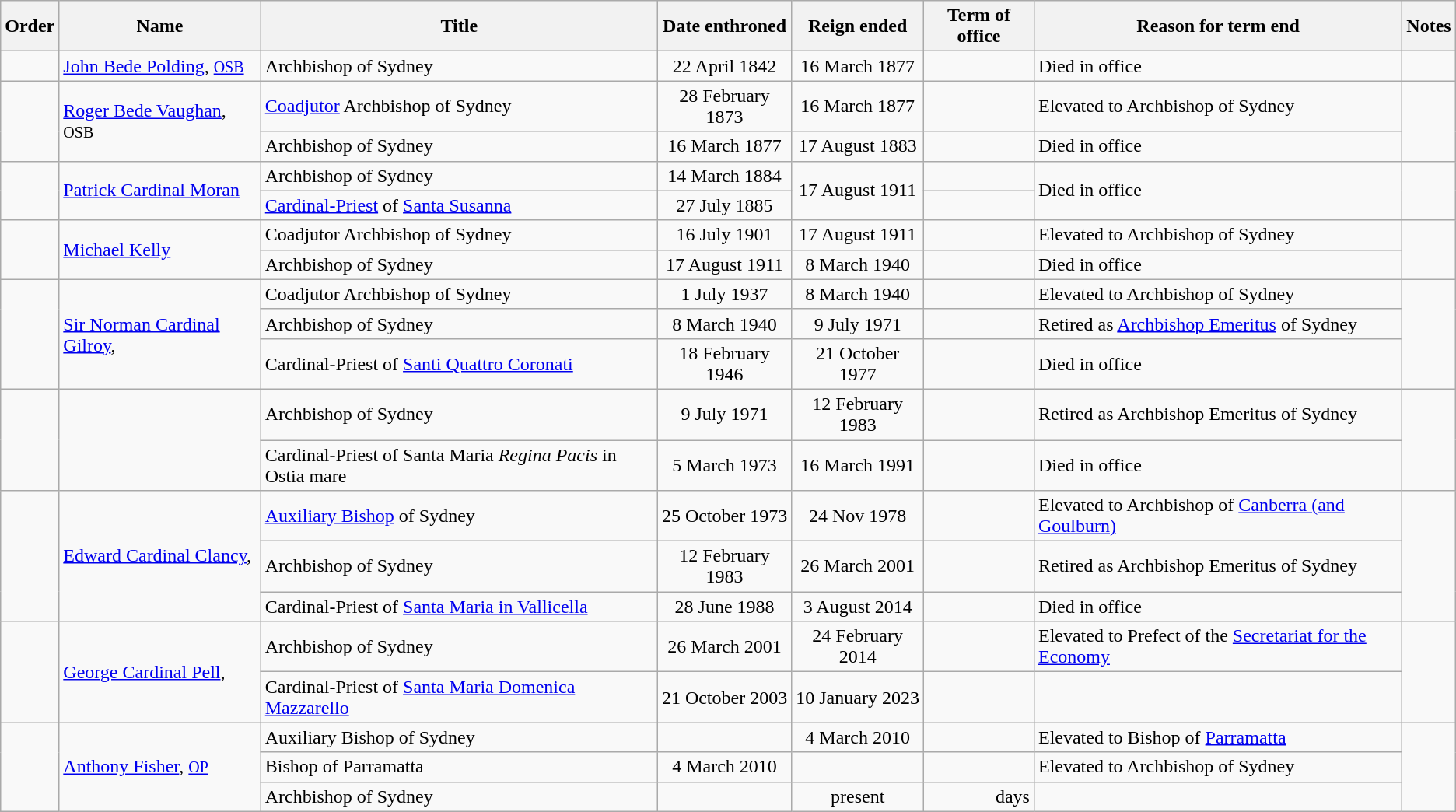<table class="wikitable">
<tr>
<th>Order</th>
<th>Name</th>
<th>Title</th>
<th>Date enthroned</th>
<th>Reign ended</th>
<th>Term of office</th>
<th>Reason for term end</th>
<th>Notes</th>
</tr>
<tr>
<td align="center"></td>
<td><a href='#'>John Bede Polding</a>, <small><a href='#'>OSB</a></small></td>
<td>Archbishop of Sydney</td>
<td align="center">22 April 1842</td>
<td align="center">16 March 1877</td>
<td align="right"></td>
<td>Died in office</td>
<td></td>
</tr>
<tr>
<td rowspan="2" align="center"></td>
<td rowspan="2"><a href='#'>Roger Bede Vaughan</a>, <small>OSB</small></td>
<td><a href='#'>Coadjutor</a> Archbishop of Sydney</td>
<td align="center">28 February 1873</td>
<td align="center">16 March 1877</td>
<td align="right"></td>
<td>Elevated to Archbishop of Sydney</td>
<td rowspan=2></td>
</tr>
<tr>
<td>Archbishop of Sydney</td>
<td align="center">16 March 1877</td>
<td align="center">17 August 1883</td>
<td align="right"></td>
<td>Died in office</td>
</tr>
<tr>
<td rowspan="2" align="center"></td>
<td rowspan="2"><a href='#'>Patrick Cardinal Moran</a></td>
<td>Archbishop of Sydney</td>
<td align="center">14 March 1884</td>
<td rowspan="2" align="center">17 August 1911</td>
<td align="right"></td>
<td rowspan="2">Died in office</td>
<td rowspan=2></td>
</tr>
<tr>
<td><a href='#'>Cardinal-Priest</a> of <a href='#'>Santa Susanna</a></td>
<td align="center">27 July 1885</td>
<td align="right"></td>
</tr>
<tr>
<td rowspan="2" align="center"></td>
<td rowspan="2"><a href='#'>Michael Kelly</a></td>
<td>Coadjutor Archbishop of Sydney</td>
<td align="center">16 July 1901</td>
<td align="center">17 August 1911</td>
<td align="right"></td>
<td>Elevated to Archbishop of Sydney</td>
<td rowspan=2></td>
</tr>
<tr>
<td>Archbishop of Sydney</td>
<td align="center">17 August 1911</td>
<td align="center">8 March 1940</td>
<td align="right"></td>
<td>Died in office</td>
</tr>
<tr>
<td rowspan="3" align="center"></td>
<td rowspan="3"><a href='#'>Sir Norman Cardinal Gilroy</a>, </td>
<td>Coadjutor Archbishop of Sydney</td>
<td align="center">1 July 1937</td>
<td align="center">8 March 1940</td>
<td align="right"></td>
<td>Elevated to Archbishop of Sydney</td>
<td rowspan=3></td>
</tr>
<tr>
<td>Archbishop of Sydney</td>
<td align="center">8 March 1940</td>
<td align="center">9 July 1971</td>
<td align="right"></td>
<td>Retired as <a href='#'>Archbishop Emeritus</a> of Sydney</td>
</tr>
<tr>
<td>Cardinal-Priest of <a href='#'>Santi Quattro Coronati</a></td>
<td align="center">18 February 1946</td>
<td align="center">21 October 1977</td>
<td align="right"></td>
<td>Died in office</td>
</tr>
<tr>
<td rowspan="2" align="center"></td>
<td rowspan="2"></td>
<td>Archbishop of Sydney</td>
<td align="center">9 July 1971</td>
<td align="center">12 February 1983</td>
<td align="right"></td>
<td>Retired as Archbishop Emeritus of Sydney</td>
<td rowspan=2></td>
</tr>
<tr>
<td>Cardinal-Priest of Santa Maria <em>Regina Pacis</em> in Ostia mare</td>
<td align="center">5 March 1973</td>
<td align="center">16 March 1991</td>
<td align="right"></td>
<td>Died in office</td>
</tr>
<tr>
<td rowspan="3" align="center"></td>
<td rowspan="3"><a href='#'>Edward Cardinal Clancy</a>, </td>
<td><a href='#'>Auxiliary Bishop</a> of Sydney</td>
<td align="center">25 October 1973</td>
<td align="center">24 Nov 1978</td>
<td align="right"></td>
<td>Elevated to Archbishop of <a href='#'>Canberra (and Goulburn)</a></td>
<td rowspan=3></td>
</tr>
<tr>
<td>Archbishop of Sydney</td>
<td align="center">12 February 1983</td>
<td align="center">26 March 2001</td>
<td align="right"></td>
<td>Retired as Archbishop Emeritus of Sydney</td>
</tr>
<tr>
<td>Cardinal-Priest of <a href='#'>Santa Maria in Vallicella</a></td>
<td align="center">28 June 1988</td>
<td align="center">3 August 2014</td>
<td align="right"></td>
<td>Died in office</td>
</tr>
<tr>
<td rowspan="2" align="center"></td>
<td rowspan="2"><a href='#'>George Cardinal Pell</a>, </td>
<td>Archbishop of Sydney</td>
<td align="center">26 March 2001</td>
<td align="center">24 February 2014</td>
<td align="right"></td>
<td>Elevated to Prefect of the <a href='#'>Secretariat for the Economy</a></td>
<td rowspan=2></td>
</tr>
<tr>
<td>Cardinal-Priest of <a href='#'>Santa Maria Domenica Mazzarello</a></td>
<td align="center">21 October 2003</td>
<td>10 January 2023</td>
<td align="right"></td>
<td></td>
</tr>
<tr>
<td rowspan="3" align="center"></td>
<td rowspan="3"><a href='#'>Anthony Fisher</a>, <small><a href='#'>OP</a></small></td>
<td>Auxiliary Bishop of Sydney</td>
<td align="center"></td>
<td align="center">4 March 2010</td>
<td align="right"></td>
<td>Elevated to Bishop of <a href='#'>Parramatta</a></td>
<td rowspan=3></td>
</tr>
<tr>
<td>Bishop of Parramatta</td>
<td align="center">4 March 2010</td>
<td align="center"></td>
<td align="right"></td>
<td>Elevated to Archbishop of Sydney</td>
</tr>
<tr>
<td>Archbishop of Sydney</td>
<td align="center"></td>
<td align="center">present</td>
<td align="right"> days</td>
<td></td>
</tr>
</table>
